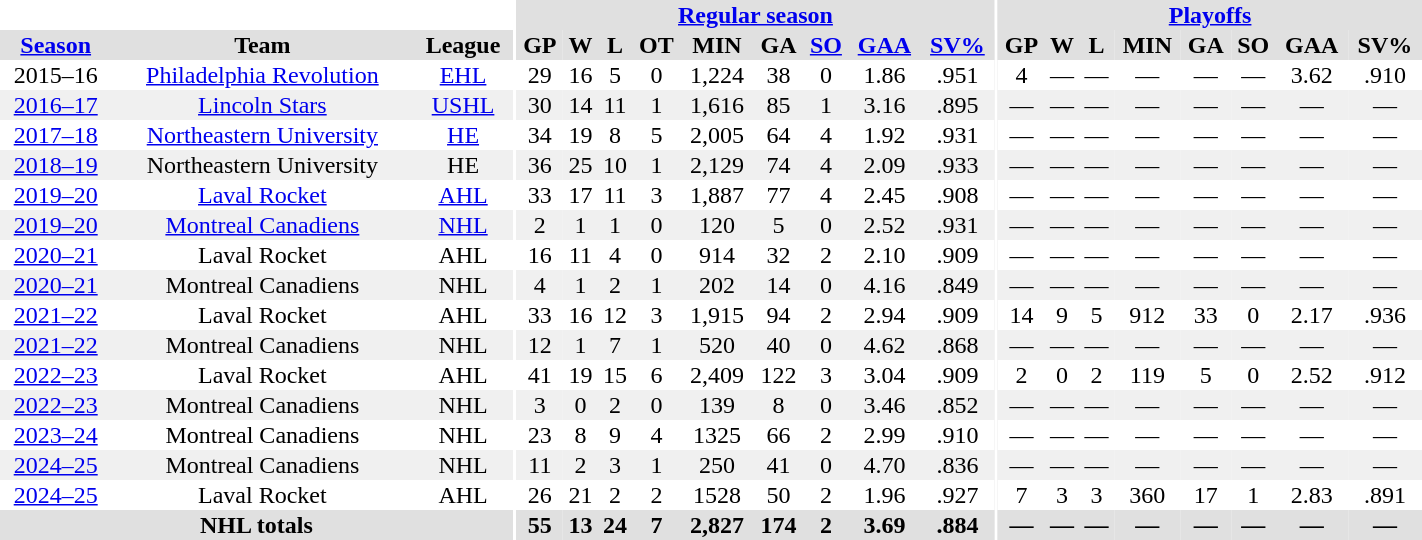<table border="0" cellpadding="1" cellspacing="0" style="text-align:center; width:75%">
<tr bgcolor="#e0e0e0">
<th colspan="3" bgcolor="#ffffff"></th>
<th rowspan="99" bgcolor="#ffffff"></th>
<th colspan="9" bgcolor="#e0e0e0"><a href='#'>Regular season</a></th>
<th rowspan="99" bgcolor="#ffffff"></th>
<th colspan="8" bgcolor="#e0e0e0"><a href='#'>Playoffs</a></th>
</tr>
<tr bgcolor="#e0e0e0">
<th><a href='#'>Season</a></th>
<th>Team</th>
<th>League</th>
<th>GP</th>
<th>W</th>
<th>L</th>
<th>OT</th>
<th>MIN</th>
<th>GA</th>
<th><a href='#'>SO</a></th>
<th><a href='#'>GAA</a></th>
<th><a href='#'>SV%</a></th>
<th>GP</th>
<th>W</th>
<th>L</th>
<th>MIN</th>
<th>GA</th>
<th>SO</th>
<th>GAA</th>
<th>SV%</th>
</tr>
<tr>
<td>2015–16</td>
<td><a href='#'>Philadelphia Revolution</a></td>
<td><a href='#'>EHL</a></td>
<td>29</td>
<td>16</td>
<td>5</td>
<td>0</td>
<td>1,224</td>
<td>38</td>
<td>0</td>
<td>1.86</td>
<td>.951</td>
<td>4</td>
<td>—</td>
<td>—</td>
<td>—</td>
<td>—</td>
<td>—</td>
<td>3.62</td>
<td>.910</td>
</tr>
<tr bgcolor="#f0f0f0">
<td><a href='#'>2016–17</a></td>
<td><a href='#'>Lincoln Stars</a></td>
<td><a href='#'>USHL</a></td>
<td>30</td>
<td>14</td>
<td>11</td>
<td>1</td>
<td>1,616</td>
<td>85</td>
<td>1</td>
<td>3.16</td>
<td>.895</td>
<td>—</td>
<td>—</td>
<td>—</td>
<td>—</td>
<td>—</td>
<td>—</td>
<td>—</td>
<td>—</td>
</tr>
<tr>
<td><a href='#'>2017–18</a></td>
<td><a href='#'>Northeastern University</a></td>
<td><a href='#'>HE</a></td>
<td>34</td>
<td>19</td>
<td>8</td>
<td>5</td>
<td>2,005</td>
<td>64</td>
<td>4</td>
<td>1.92</td>
<td>.931</td>
<td>—</td>
<td>—</td>
<td>—</td>
<td>—</td>
<td>—</td>
<td>—</td>
<td>—</td>
<td>—</td>
</tr>
<tr bgcolor="#f0f0f0">
<td><a href='#'>2018–19</a></td>
<td>Northeastern University</td>
<td>HE</td>
<td>36</td>
<td>25</td>
<td>10</td>
<td>1</td>
<td>2,129</td>
<td>74</td>
<td>4</td>
<td>2.09</td>
<td>.933</td>
<td>—</td>
<td>—</td>
<td>—</td>
<td>—</td>
<td>—</td>
<td>—</td>
<td>—</td>
<td>—</td>
</tr>
<tr>
<td><a href='#'>2019–20</a></td>
<td><a href='#'>Laval Rocket</a></td>
<td><a href='#'>AHL</a></td>
<td>33</td>
<td>17</td>
<td>11</td>
<td>3</td>
<td>1,887</td>
<td>77</td>
<td>4</td>
<td>2.45</td>
<td>.908</td>
<td>—</td>
<td>—</td>
<td>—</td>
<td>—</td>
<td>—</td>
<td>—</td>
<td>—</td>
<td>—</td>
</tr>
<tr bgcolor="#f0f0f0">
<td><a href='#'>2019–20</a></td>
<td><a href='#'>Montreal Canadiens</a></td>
<td><a href='#'>NHL</a></td>
<td>2</td>
<td>1</td>
<td>1</td>
<td>0</td>
<td>120</td>
<td>5</td>
<td>0</td>
<td>2.52</td>
<td>.931</td>
<td>—</td>
<td>—</td>
<td>—</td>
<td>—</td>
<td>—</td>
<td>—</td>
<td>—</td>
<td>—</td>
</tr>
<tr>
<td><a href='#'>2020–21</a></td>
<td>Laval Rocket</td>
<td>AHL</td>
<td>16</td>
<td>11</td>
<td>4</td>
<td>0</td>
<td>914</td>
<td>32</td>
<td>2</td>
<td>2.10</td>
<td>.909</td>
<td>—</td>
<td>—</td>
<td>—</td>
<td>—</td>
<td>—</td>
<td>—</td>
<td>—</td>
<td>—</td>
</tr>
<tr bgcolor="#f0f0f0">
<td><a href='#'>2020–21</a></td>
<td>Montreal Canadiens</td>
<td>NHL</td>
<td>4</td>
<td>1</td>
<td>2</td>
<td>1</td>
<td>202</td>
<td>14</td>
<td>0</td>
<td>4.16</td>
<td>.849</td>
<td>—</td>
<td>—</td>
<td>—</td>
<td>—</td>
<td>—</td>
<td>—</td>
<td>—</td>
<td>—</td>
</tr>
<tr>
<td><a href='#'>2021–22</a></td>
<td>Laval Rocket</td>
<td>AHL</td>
<td>33</td>
<td>16</td>
<td>12</td>
<td>3</td>
<td>1,915</td>
<td>94</td>
<td>2</td>
<td>2.94</td>
<td>.909</td>
<td>14</td>
<td>9</td>
<td>5</td>
<td>912</td>
<td>33</td>
<td>0</td>
<td>2.17</td>
<td>.936</td>
</tr>
<tr bgcolor="#f0f0f0">
<td><a href='#'>2021–22</a></td>
<td>Montreal Canadiens</td>
<td>NHL</td>
<td>12</td>
<td>1</td>
<td>7</td>
<td>1</td>
<td>520</td>
<td>40</td>
<td>0</td>
<td>4.62</td>
<td>.868</td>
<td>—</td>
<td>—</td>
<td>—</td>
<td>—</td>
<td>—</td>
<td>—</td>
<td>—</td>
<td>—</td>
</tr>
<tr>
<td><a href='#'>2022–23</a></td>
<td>Laval Rocket</td>
<td>AHL</td>
<td>41</td>
<td>19</td>
<td>15</td>
<td>6</td>
<td>2,409</td>
<td>122</td>
<td>3</td>
<td>3.04</td>
<td>.909</td>
<td>2</td>
<td>0</td>
<td>2</td>
<td>119</td>
<td>5</td>
<td>0</td>
<td>2.52</td>
<td>.912</td>
</tr>
<tr bgcolor="#f0f0f0">
<td><a href='#'>2022–23</a></td>
<td>Montreal Canadiens</td>
<td>NHL</td>
<td>3</td>
<td>0</td>
<td>2</td>
<td>0</td>
<td>139</td>
<td>8</td>
<td>0</td>
<td>3.46</td>
<td>.852</td>
<td>—</td>
<td>—</td>
<td>—</td>
<td>—</td>
<td>—</td>
<td>—</td>
<td>—</td>
<td>—</td>
</tr>
<tr>
<td><a href='#'>2023–24</a></td>
<td>Montreal Canadiens</td>
<td>NHL</td>
<td>23</td>
<td>8</td>
<td>9</td>
<td>4</td>
<td>1325</td>
<td>66</td>
<td>2</td>
<td>2.99</td>
<td>.910</td>
<td>—</td>
<td>—</td>
<td>—</td>
<td>—</td>
<td>—</td>
<td>—</td>
<td>—</td>
<td>—</td>
</tr>
<tr bgcolor="#f0f0f0">
<td><a href='#'>2024–25</a></td>
<td>Montreal Canadiens</td>
<td>NHL</td>
<td>11</td>
<td>2</td>
<td>3</td>
<td>1</td>
<td>250</td>
<td>41</td>
<td>0</td>
<td>4.70</td>
<td>.836</td>
<td>—</td>
<td>—</td>
<td>—</td>
<td>—</td>
<td>—</td>
<td>—</td>
<td>—</td>
<td>—</td>
</tr>
<tr>
<td><a href='#'>2024–25</a></td>
<td>Laval Rocket</td>
<td>AHL</td>
<td>26</td>
<td>21</td>
<td>2</td>
<td>2</td>
<td>1528</td>
<td>50</td>
<td>2</td>
<td>1.96</td>
<td>.927</td>
<td>7</td>
<td>3</td>
<td>3</td>
<td>360</td>
<td>17</td>
<td>1</td>
<td>2.83</td>
<td>.891</td>
</tr>
<tr bgcolor="#e0e0e0">
<th colspan="3">NHL totals</th>
<th>55</th>
<th>13</th>
<th>24</th>
<th>7</th>
<th>2,827</th>
<th>174</th>
<th>2</th>
<th>3.69</th>
<th>.884</th>
<th>—</th>
<th>—</th>
<th>—</th>
<th>—</th>
<th>—</th>
<th>—</th>
<th>—</th>
<th>—</th>
</tr>
</table>
